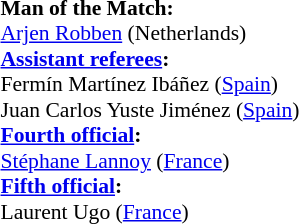<table style="width:50%;font-size:90%">
<tr>
<td><br><strong>Man of the Match:</strong>
<br><a href='#'>Arjen Robben</a> (Netherlands)<br><strong><a href='#'>Assistant referees</a>:</strong>
<br>Fermín Martínez Ibáñez (<a href='#'>Spain</a>)
<br>Juan Carlos Yuste Jiménez (<a href='#'>Spain</a>)
<br><strong><a href='#'>Fourth official</a>:</strong>
<br><a href='#'>Stéphane Lannoy</a> (<a href='#'>France</a>)
<br><strong><a href='#'>Fifth official</a>:</strong>
<br>Laurent Ugo (<a href='#'>France</a>)</td>
</tr>
</table>
